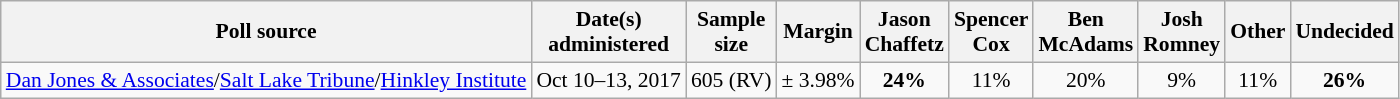<table class="wikitable" style="font-size:90%;text-align:center;">
<tr>
<th>Poll source</th>
<th>Date(s)<br>administered</th>
<th>Sample<br>size</th>
<th>Margin<br></th>
<th>Jason<br>Chaffetz</th>
<th>Spencer<br>Cox</th>
<th>Ben<br>McAdams</th>
<th>Josh<br>Romney</th>
<th>Other</th>
<th>Undecided</th>
</tr>
<tr>
<td style="text-align:left;"><a href='#'>Dan Jones & Associates</a>/<a href='#'>Salt Lake Tribune</a>/<a href='#'>Hinkley Institute</a></td>
<td>Oct 10–13, 2017</td>
<td>605 (RV)</td>
<td>± 3.98%</td>
<td><strong>24%</strong></td>
<td>11%</td>
<td>20%</td>
<td>9%</td>
<td>11%</td>
<td><strong>26%</strong></td>
</tr>
</table>
